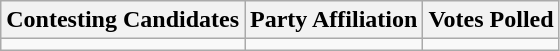<table class="wikitable sortable">
<tr>
<th>Contesting Candidates</th>
<th>Party Affiliation</th>
<th>Votes Polled</th>
</tr>
<tr>
<td></td>
<td></td>
<td></td>
</tr>
</table>
